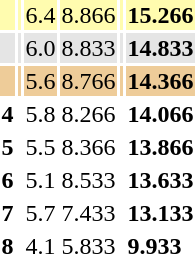<table>
<tr style="background:#fffcaf;">
<th scope=row style="text-align:center"></th>
<td style="text-align:left;"></td>
<td>6.4</td>
<td>8.866</td>
<td></td>
<td><strong>15.266</strong></td>
</tr>
<tr style="background:#e5e5e5;">
<th scope=row style="text-align:center"></th>
<td style="text-align:left;"></td>
<td>6.0</td>
<td>8.833</td>
<td></td>
<td><strong>14.833</strong></td>
</tr>
<tr style="background:#ec9;">
<th scope=row style="text-align:center"></th>
<td style="text-align:left;"></td>
<td>5.6</td>
<td>8.766</td>
<td></td>
<td><strong>14.366</strong></td>
</tr>
<tr>
<th scope=row style="text-align:center">4</th>
<td style="text-align:left;"></td>
<td>5.8</td>
<td>8.266</td>
<td></td>
<td><strong>14.066</strong></td>
</tr>
<tr>
<th scope=row style="text-align:center">5</th>
<td style="text-align:left;"></td>
<td>5.5</td>
<td>8.366</td>
<td></td>
<td><strong>13.866</strong></td>
</tr>
<tr>
<th scope=row style="text-align:center">6</th>
<td style="text-align:left;"></td>
<td>5.1</td>
<td>8.533</td>
<td></td>
<td><strong>13.633</strong></td>
</tr>
<tr>
<th scope=row style="text-align:center">7</th>
<td style="text-align:left;"></td>
<td>5.7</td>
<td>7.433</td>
<td></td>
<td><strong>13.133</strong></td>
</tr>
<tr>
<th scope=row style="text-align:center">8</th>
<td style="text-align:left;"></td>
<td>4.1</td>
<td>5.833</td>
<td></td>
<td><strong>9.933</strong></td>
</tr>
</table>
